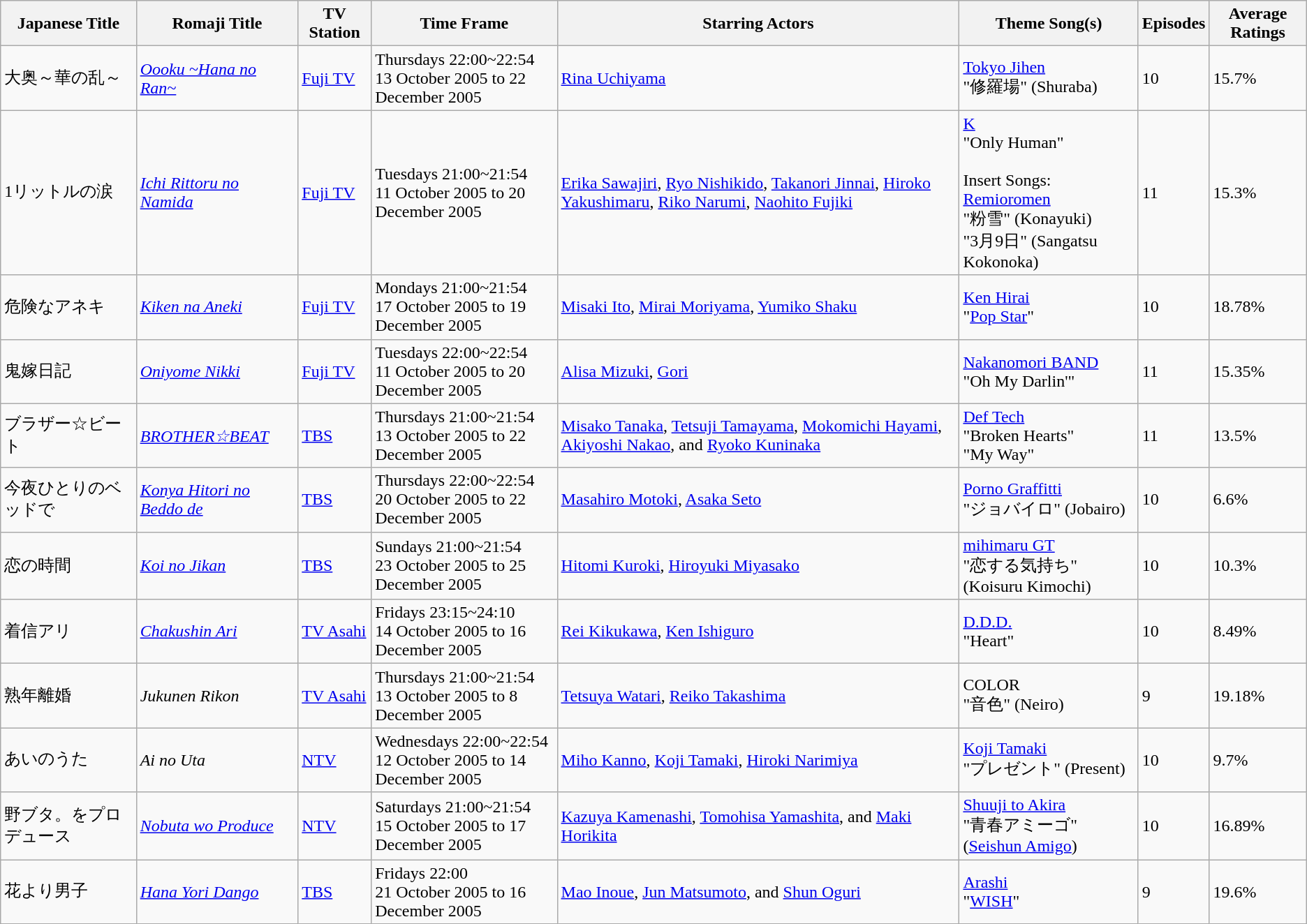<table class="wikitable">
<tr>
<th align="left">Japanese Title</th>
<th align="left">Romaji Title</th>
<th align="left">TV Station</th>
<th align="left">Time Frame</th>
<th align="left">Starring Actors</th>
<th align="left">Theme Song(s)</th>
<th align="left">Episodes</th>
<th align="left">Average Ratings</th>
</tr>
<tr>
<td align="left">大奥～華の乱～</td>
<td align="left"><em><a href='#'>Oooku ~Hana no Ran~</a></em></td>
<td align="left"><a href='#'>Fuji TV</a></td>
<td align="left">Thursdays 22:00~22:54 <br> 13 October 2005 to 22 December 2005</td>
<td align="left"><a href='#'>Rina Uchiyama</a></td>
<td align="left"><a href='#'>Tokyo Jihen</a><br>"修羅場" (Shuraba)</td>
<td align="left">10</td>
<td align="left">15.7%</td>
</tr>
<tr>
<td align="left">1リットルの涙</td>
<td align="left"><em><a href='#'>Ichi Rittoru no Namida</a></em></td>
<td align="left"><a href='#'>Fuji TV</a></td>
<td align="left">Tuesdays 21:00~21:54 <br> 11 October 2005 to 20 December 2005</td>
<td align="left"><a href='#'>Erika Sawajiri</a>, <a href='#'>Ryo Nishikido</a>, <a href='#'>Takanori Jinnai</a>, <a href='#'>Hiroko Yakushimaru</a>, <a href='#'>Riko Narumi</a>, <a href='#'>Naohito Fujiki</a></td>
<td align="left"><a href='#'>K</a><br>"Only Human"<br><br>Insert Songs:<br><a href='#'>Remioromen</a><br>"粉雪" (Konayuki)<br>"3月9日" (Sangatsu Kokonoka)</td>
<td align="left">11</td>
<td align="left">15.3%</td>
</tr>
<tr>
<td align="left">危険なアネキ</td>
<td align="left"><em><a href='#'>Kiken na Aneki</a></em></td>
<td align="left"><a href='#'>Fuji TV</a></td>
<td align="left">Mondays 21:00~21:54 <br> 17 October 2005 to 19 December 2005</td>
<td align="left"><a href='#'>Misaki Ito</a>, <a href='#'>Mirai Moriyama</a>, <a href='#'>Yumiko Shaku</a></td>
<td align="left"><a href='#'>Ken Hirai</a><br>"<a href='#'>Pop Star</a>"</td>
<td align="left">10</td>
<td align="left">18.78%</td>
</tr>
<tr>
<td align="left">鬼嫁日記</td>
<td align="left"><em><a href='#'>Oniyome Nikki</a></em></td>
<td align="left"><a href='#'>Fuji TV</a></td>
<td align="left">Tuesdays 22:00~22:54 <br> 11 October 2005 to 20 December 2005</td>
<td align="left"><a href='#'>Alisa Mizuki</a>, <a href='#'>Gori</a></td>
<td align="left"><a href='#'>Nakanomori BAND</a><br>"Oh My Darlin'"</td>
<td align="left">11</td>
<td align="left">15.35%</td>
</tr>
<tr>
<td align="left">ブラザー☆ビート</td>
<td align="left"><em><a href='#'>BROTHER☆BEAT</a></em></td>
<td align="left"><a href='#'>TBS</a></td>
<td align="left">Thursdays 21:00~21:54 <br> 13 October 2005 to 22 December 2005</td>
<td align="left"><a href='#'>Misako Tanaka</a>, <a href='#'>Tetsuji Tamayama</a>, <a href='#'>Mokomichi Hayami</a>, <a href='#'>Akiyoshi Nakao</a>, and <a href='#'>Ryoko Kuninaka</a></td>
<td align="left"><a href='#'>Def Tech</a><br>"Broken Hearts"<br>"My Way"</td>
<td align="left">11</td>
<td align="left">13.5%</td>
</tr>
<tr>
<td align="left">今夜ひとりのベッドで</td>
<td align="left"><em><a href='#'>Konya Hitori no Beddo de</a></em></td>
<td align="left"><a href='#'>TBS</a></td>
<td align="left">Thursdays 22:00~22:54 <br> 20 October 2005 to 22 December 2005</td>
<td align="left"><a href='#'>Masahiro Motoki</a>, <a href='#'>Asaka Seto</a></td>
<td align="left"><a href='#'>Porno Graffitti</a><br>"ジョバイロ" (Jobairo)</td>
<td align="left">10</td>
<td align="left">6.6%</td>
</tr>
<tr>
<td align="left">恋の時間</td>
<td align="left"><em><a href='#'>Koi no Jikan</a></em></td>
<td align="left"><a href='#'>TBS</a></td>
<td align="left">Sundays 21:00~21:54 <br> 23 October 2005 to 25 December 2005</td>
<td align="left"><a href='#'>Hitomi Kuroki</a>, <a href='#'>Hiroyuki Miyasako</a></td>
<td align="left"><a href='#'>mihimaru GT</a><br>"恋する気持ち" (Koisuru Kimochi)</td>
<td align="left">10</td>
<td align="left">10.3%</td>
</tr>
<tr>
<td align="left">着信アリ</td>
<td align="left"><em><a href='#'>Chakushin Ari</a></em></td>
<td align="left"><a href='#'>TV Asahi</a></td>
<td align="left">Fridays 23:15~24:10 <br> 14 October 2005 to 16 December 2005</td>
<td align="left"><a href='#'>Rei Kikukawa</a>, <a href='#'>Ken Ishiguro</a></td>
<td align="left"><a href='#'>D.D.D.</a><br>"Heart"</td>
<td align="left">10</td>
<td align="left">8.49%</td>
</tr>
<tr>
<td align="left">熟年離婚</td>
<td align="left"><em>Jukunen Rikon</em></td>
<td align="left"><a href='#'>TV Asahi</a></td>
<td align="left">Thursdays 21:00~21:54 <br> 13 October 2005 to 8 December 2005</td>
<td align="left"><a href='#'>Tetsuya Watari</a>, <a href='#'>Reiko Takashima</a></td>
<td align="left">COLOR<br>"音色" (Neiro)</td>
<td align="left">9</td>
<td align="left">19.18%</td>
</tr>
<tr>
<td align="left">あいのうた</td>
<td align="left"><em>Ai no Uta</em></td>
<td align="left"><a href='#'>NTV</a></td>
<td align="left">Wednesdays 22:00~22:54 <br> 12 October 2005 to 14 December 2005</td>
<td align="left"><a href='#'>Miho Kanno</a>, <a href='#'>Koji Tamaki</a>, <a href='#'>Hiroki Narimiya</a></td>
<td align="left"><a href='#'>Koji Tamaki</a><br>"プレゼント" (Present)</td>
<td align="left">10</td>
<td align="left">9.7%</td>
</tr>
<tr>
<td align="left">野ブタ。をプロデュース</td>
<td align="left"><em><a href='#'>Nobuta wo Produce</a></em></td>
<td align="left"><a href='#'>NTV</a></td>
<td align="left">Saturdays 21:00~21:54 <br> 15 October 2005 to 17 December 2005</td>
<td align="left"><a href='#'>Kazuya Kamenashi</a>, <a href='#'>Tomohisa Yamashita</a>, and <a href='#'>Maki Horikita</a></td>
<td align="left"><a href='#'>Shuuji to Akira</a><br>"青春アミーゴ" (<a href='#'>Seishun Amigo</a>)</td>
<td align="left">10</td>
<td align="left">16.89%</td>
</tr>
<tr>
<td align="left">花より男子</td>
<td align="left"><em><a href='#'>Hana Yori Dango</a></em></td>
<td align="left"><a href='#'>TBS</a></td>
<td align="left">Fridays 22:00 <br> 21 October 2005 to 16 December 2005</td>
<td align="left"><a href='#'>Mao Inoue</a>, <a href='#'>Jun Matsumoto</a>, and <a href='#'>Shun Oguri</a></td>
<td align="left"><a href='#'>Arashi</a><br>"<a href='#'>WISH</a>"</td>
<td align="left">9</td>
<td align="left">19.6%</td>
</tr>
</table>
